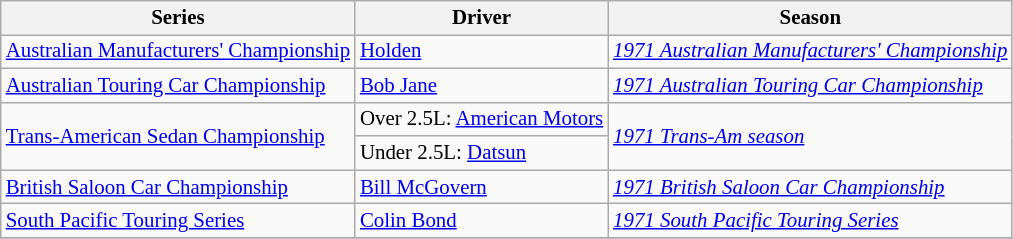<table class="wikitable" style="font-size: 87%;">
<tr>
<th>Series</th>
<th>Driver</th>
<th>Season</th>
</tr>
<tr>
<td><a href='#'>Australian Manufacturers' Championship</a></td>
<td> <a href='#'>Holden</a></td>
<td><em><a href='#'>1971 Australian Manufacturers' Championship</a></em></td>
</tr>
<tr>
<td><a href='#'>Australian Touring Car Championship</a></td>
<td> <a href='#'>Bob Jane</a></td>
<td><em><a href='#'>1971 Australian Touring Car Championship</a></em></td>
</tr>
<tr>
<td rowspan=2><a href='#'>Trans-American Sedan Championship</a></td>
<td>Over 2.5L:  <a href='#'>American Motors</a></td>
<td rowspan=2><em><a href='#'>1971 Trans-Am season</a></em></td>
</tr>
<tr>
<td>Under 2.5L:  <a href='#'>Datsun</a></td>
</tr>
<tr>
<td><a href='#'>British Saloon Car Championship</a></td>
<td> <a href='#'>Bill McGovern</a></td>
<td><em><a href='#'>1971 British Saloon Car Championship</a></em></td>
</tr>
<tr>
<td><a href='#'>South Pacific Touring Series</a></td>
<td> <a href='#'>Colin Bond</a></td>
<td><em><a href='#'>1971 South Pacific Touring Series</a></em></td>
</tr>
<tr>
</tr>
</table>
